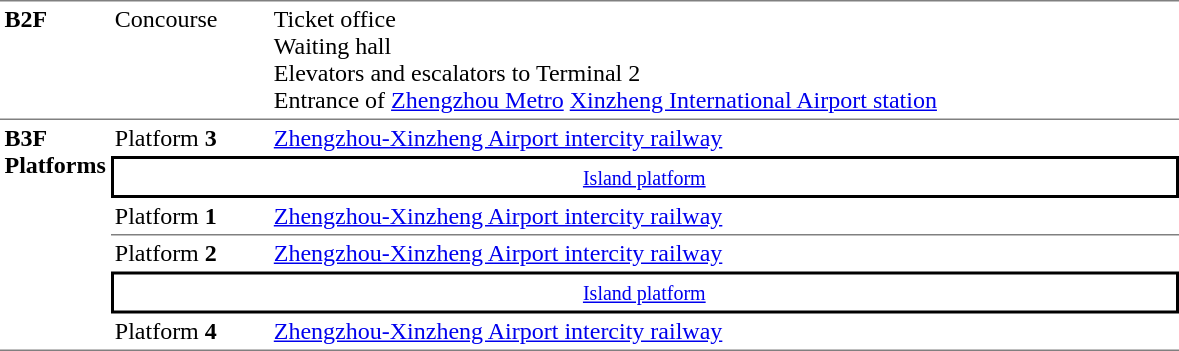<table table border=0 cellspacing=0 cellpadding=3>
<tr>
<td style="border-bottom:solid 1px gray; border-top:solid 1px gray;" valign=top width=50><strong>B2F</strong></td>
<td style="border-bottom:solid 1px gray; border-top:solid 1px gray;" valign=top width=100>Concourse<br></td>
<td style="border-bottom:solid 1px gray; border-top:solid 1px gray;" valign=top width=600>Ticket office<br>Waiting hall<br>Elevators and escalators to Terminal 2<br>Entrance of <a href='#'>Zhengzhou Metro</a> <a href='#'>Xinzheng International Airport station</a></td>
</tr>
<tr>
<td style="border-bottom:solid 1px gray;" rowspan="6" valign=top><strong>B3F<br>Platforms</strong></td>
<td>Platform <strong>3</strong></td>
<td> <a href='#'>Zhengzhou-Xinzheng Airport intercity railway</a></td>
</tr>
<tr>
<td style="border-right:solid 2px black;border-left:solid 2px black;border-top:solid 2px black;border-bottom:solid 2px black;text-align:center;" colspan=2><small><a href='#'>Island platform</a></small></td>
</tr>
<tr>
<td style="border-bottom:solid 1px gray;">Platform <strong>1</strong></td>
<td style="border-bottom:solid 1px gray;"> <a href='#'>Zhengzhou-Xinzheng Airport intercity railway</a></td>
</tr>
<tr>
<td>Platform <strong>2</strong></td>
<td> <a href='#'>Zhengzhou-Xinzheng Airport intercity railway</a></td>
</tr>
<tr>
<td style="border-right:solid 2px black;border-left:solid 2px black;border-top:solid 2px black;border-bottom:solid 2px black;text-align:center;" colspan=2><small><a href='#'>Island platform</a></small></td>
</tr>
<tr>
<td style="border-bottom:solid 1px gray;">Platform <strong>4</strong></td>
<td style="border-bottom:solid 1px gray;"> <a href='#'>Zhengzhou-Xinzheng Airport intercity railway</a></td>
</tr>
</table>
